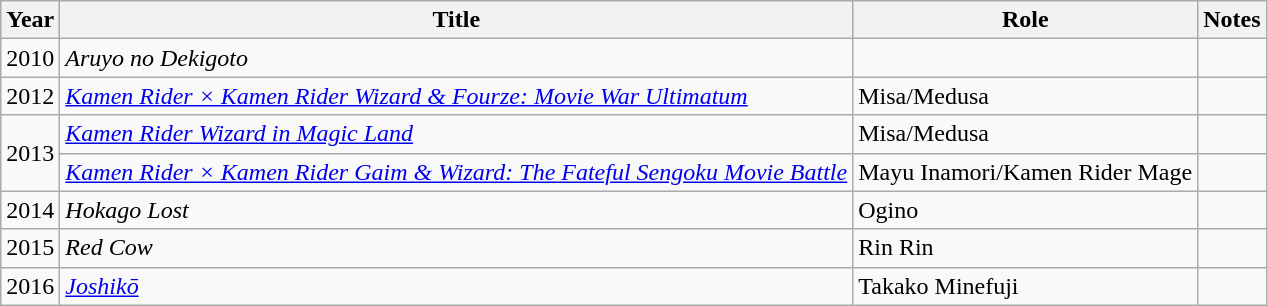<table class="wikitable">
<tr>
<th>Year</th>
<th>Title</th>
<th>Role</th>
<th>Notes</th>
</tr>
<tr>
<td>2010</td>
<td><em>Aruyo no Dekigoto</em></td>
<td></td>
<td></td>
</tr>
<tr>
<td>2012</td>
<td><em><a href='#'>Kamen Rider × Kamen Rider Wizard & Fourze: Movie War Ultimatum</a></em></td>
<td>Misa/Medusa</td>
<td></td>
</tr>
<tr>
<td rowspan="2">2013</td>
<td><em><a href='#'>Kamen Rider Wizard in Magic Land</a></em></td>
<td>Misa/Medusa</td>
<td></td>
</tr>
<tr>
<td><em><a href='#'>Kamen Rider × Kamen Rider Gaim & Wizard: The Fateful Sengoku Movie Battle</a></em></td>
<td>Mayu Inamori/Kamen Rider Mage</td>
<td></td>
</tr>
<tr>
<td>2014</td>
<td><em> Hokago Lost</em></td>
<td>Ogino</td>
<td></td>
</tr>
<tr>
<td>2015</td>
<td><em>Red Cow</em></td>
<td>Rin Rin</td>
<td></td>
</tr>
<tr>
<td>2016</td>
<td><em><a href='#'>Joshikō</a></em></td>
<td>Takako Minefuji</td>
<td></td>
</tr>
</table>
